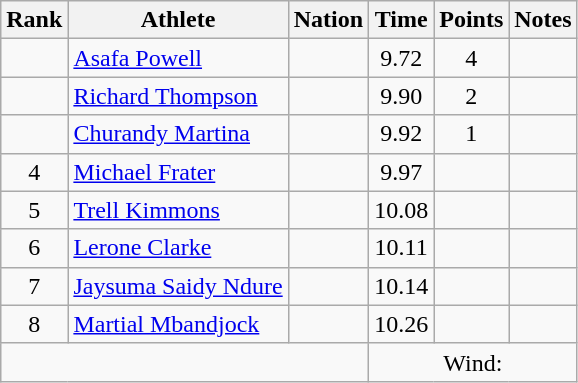<table class="wikitable sortable" style="text-align:center;">
<tr>
<th scope="col" style="width: 10px;">Rank</th>
<th scope="col">Athlete</th>
<th scope="col">Nation</th>
<th scope="col">Time</th>
<th scope="col">Points</th>
<th scope="col">Notes</th>
</tr>
<tr>
<td></td>
<td align=left><a href='#'>Asafa Powell</a></td>
<td align=left></td>
<td>9.72</td>
<td>4</td>
<td></td>
</tr>
<tr>
<td></td>
<td align=left><a href='#'>Richard Thompson</a></td>
<td align=left></td>
<td>9.90</td>
<td>2</td>
<td></td>
</tr>
<tr>
<td></td>
<td align=left><a href='#'>Churandy Martina</a></td>
<td align=left></td>
<td>9.92</td>
<td>1</td>
<td></td>
</tr>
<tr>
<td>4</td>
<td align=left><a href='#'>Michael Frater</a></td>
<td align=left></td>
<td>9.97</td>
<td></td>
<td></td>
</tr>
<tr>
<td>5</td>
<td align=left><a href='#'>Trell Kimmons</a></td>
<td align=left></td>
<td>10.08</td>
<td></td>
<td></td>
</tr>
<tr>
<td>6</td>
<td align=left><a href='#'>Lerone Clarke</a></td>
<td align=left></td>
<td>10.11</td>
<td></td>
<td></td>
</tr>
<tr>
<td>7</td>
<td align=left><a href='#'>Jaysuma Saidy Ndure</a></td>
<td align=left></td>
<td>10.14</td>
<td></td>
<td></td>
</tr>
<tr>
<td>8</td>
<td align=left><a href='#'>Martial Mbandjock</a></td>
<td align=left></td>
<td>10.26</td>
<td></td>
<td></td>
</tr>
<tr class="sortbottom">
<td colspan="3"></td>
<td colspan="3">Wind: </td>
</tr>
</table>
